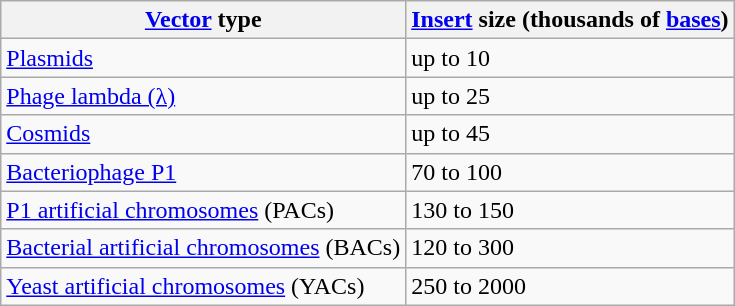<table class="wikitable" border="1">
<tr>
<th><a href='#'>Vector</a> type</th>
<th><a href='#'>Insert</a> size (thousands of <a href='#'>bases</a>)</th>
</tr>
<tr>
<td><a href='#'>Plasmids</a></td>
<td>up to 10</td>
</tr>
<tr>
<td><a href='#'>Phage lambda (λ)</a></td>
<td>up to 25</td>
</tr>
<tr>
<td><a href='#'>Cosmids</a></td>
<td>up to 45</td>
</tr>
<tr>
<td><a href='#'>Bacteriophage P1</a></td>
<td>70 to 100</td>
</tr>
<tr>
<td><a href='#'>P1 artificial chromosomes</a> (PACs)</td>
<td>130 to 150</td>
</tr>
<tr>
<td><a href='#'>Bacterial artificial chromosomes</a> (BACs)</td>
<td>120 to 300</td>
</tr>
<tr>
<td><a href='#'>Yeast artificial chromosomes</a> (YACs)</td>
<td>250 to 2000</td>
</tr>
</table>
